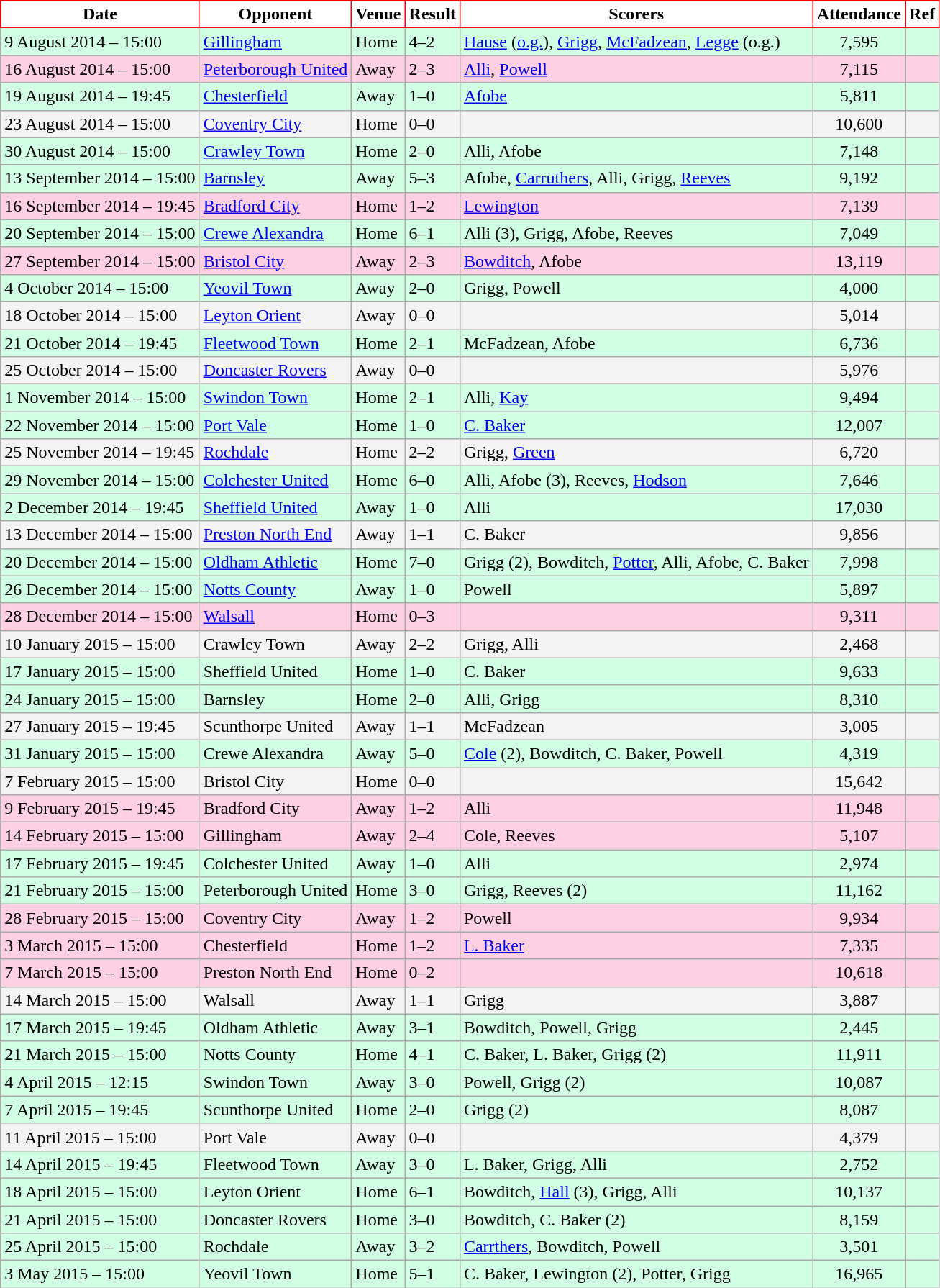<table class="wikitable">
<tr>
<th style="background:#FFFFFF; color:black; border:1px solid red;">Date</th>
<th style="background:#FFFFFF; color:black; border:1px solid red;">Opponent</th>
<th style="background:#FFFFFF; color:black; border:1px solid red;">Venue</th>
<th style="background:#FFFFFF; color:black; border:1px solid red;">Result</th>
<th style="background:#FFFFFF; color:black; border:1px solid red;">Scorers</th>
<th style="background:#FFFFFF; color:black; border:1px solid red;">Attendance</th>
<th style="background:#FFFFFF; color:black; border:1px solid red;">Ref</th>
</tr>
<tr bgcolor = "#d0ffe3">
<td>9 August 2014 – 15:00</td>
<td><a href='#'>Gillingham</a></td>
<td>Home</td>
<td>4–2</td>
<td><a href='#'>Hause</a> (<a href='#'>o.g.</a>), <a href='#'>Grigg</a>, <a href='#'>McFadzean</a>, <a href='#'>Legge</a> (o.g.)</td>
<td align="center">7,595</td>
<td></td>
</tr>
<tr bgcolor = "#ffd0e3">
<td>16 August 2014 – 15:00</td>
<td><a href='#'>Peterborough United</a></td>
<td>Away</td>
<td>2–3</td>
<td><a href='#'>Alli</a>, <a href='#'>Powell</a></td>
<td align="center">7,115</td>
<td></td>
</tr>
<tr bgcolor = "#d0ffe3">
<td>19 August 2014 – 19:45</td>
<td><a href='#'>Chesterfield</a></td>
<td>Away</td>
<td>1–0</td>
<td><a href='#'>Afobe</a></td>
<td align="center">5,811</td>
<td></td>
</tr>
<tr bgcolor = "#f3f3f3">
<td>23 August 2014 – 15:00</td>
<td><a href='#'>Coventry City</a></td>
<td>Home</td>
<td>0–0</td>
<td> </td>
<td align="center">10,600</td>
<td></td>
</tr>
<tr bgcolor = "#d0ffe3">
<td>30 August 2014 – 15:00</td>
<td><a href='#'>Crawley Town</a></td>
<td>Home</td>
<td>2–0</td>
<td>Alli, Afobe</td>
<td align="center">7,148</td>
<td></td>
</tr>
<tr bgcolor = "#d0ffe3">
<td>13 September 2014 – 15:00</td>
<td><a href='#'>Barnsley</a></td>
<td>Away</td>
<td>5–3</td>
<td>Afobe, <a href='#'>Carruthers</a>, Alli, Grigg, <a href='#'>Reeves</a></td>
<td align="center">9,192</td>
<td></td>
</tr>
<tr bgcolor = "#ffd0e3">
<td>16 September 2014 – 19:45</td>
<td><a href='#'>Bradford City</a></td>
<td>Home</td>
<td>1–2</td>
<td><a href='#'>Lewington</a></td>
<td align="center">7,139</td>
<td></td>
</tr>
<tr bgcolor = "#d0ffe3">
<td>20 September 2014 – 15:00</td>
<td><a href='#'>Crewe Alexandra</a></td>
<td>Home</td>
<td>6–1</td>
<td>Alli (3), Grigg, Afobe, Reeves</td>
<td align="center">7,049</td>
<td></td>
</tr>
<tr bgcolor = "#ffd0e3">
<td>27 September 2014 – 15:00</td>
<td><a href='#'>Bristol City</a></td>
<td>Away</td>
<td>2–3</td>
<td><a href='#'>Bowditch</a>, Afobe</td>
<td align="center">13,119</td>
<td></td>
</tr>
<tr bgcolor = "#d0ffe3">
<td>4 October 2014 – 15:00</td>
<td><a href='#'>Yeovil Town</a></td>
<td>Away</td>
<td>2–0</td>
<td>Grigg, Powell</td>
<td align="center">4,000</td>
<td></td>
</tr>
<tr bgcolor = "#f3f3f3">
<td>18 October 2014 – 15:00</td>
<td><a href='#'>Leyton Orient</a></td>
<td>Away</td>
<td>0–0</td>
<td> </td>
<td align="center">5,014</td>
<td></td>
</tr>
<tr bgcolor = "#d0ffe3">
<td>21 October 2014 – 19:45</td>
<td><a href='#'>Fleetwood Town</a></td>
<td>Home</td>
<td>2–1</td>
<td>McFadzean, Afobe</td>
<td align="center">6,736</td>
<td></td>
</tr>
<tr bgcolor = "#f3f3f3">
<td>25 October 2014 – 15:00</td>
<td><a href='#'>Doncaster Rovers</a></td>
<td>Away</td>
<td>0–0</td>
<td> </td>
<td align="center">5,976</td>
<td></td>
</tr>
<tr bgcolor = "#d0ffe3">
<td>1 November 2014 – 15:00</td>
<td><a href='#'>Swindon Town</a></td>
<td>Home</td>
<td>2–1</td>
<td>Alli, <a href='#'>Kay</a></td>
<td align="center">9,494</td>
<td></td>
</tr>
<tr bgcolor = "#d0ffe3">
<td>22 November 2014 – 15:00</td>
<td><a href='#'>Port Vale</a></td>
<td>Home</td>
<td>1–0</td>
<td><a href='#'>C. Baker</a></td>
<td align="center">12,007</td>
<td></td>
</tr>
<tr bgcolor = "#f3f3f3">
<td>25 November 2014 – 19:45</td>
<td><a href='#'>Rochdale</a></td>
<td>Home</td>
<td>2–2</td>
<td>Grigg, <a href='#'>Green</a></td>
<td align="center">6,720</td>
<td></td>
</tr>
<tr bgcolor = "#d0ffe3">
<td>29 November 2014 – 15:00</td>
<td><a href='#'>Colchester United</a></td>
<td>Home</td>
<td>6–0</td>
<td>Alli, Afobe (3), Reeves, <a href='#'>Hodson</a></td>
<td align="center">7,646</td>
<td></td>
</tr>
<tr bgcolor = "#d0ffe3">
<td>2 December 2014 – 19:45</td>
<td><a href='#'>Sheffield United</a></td>
<td>Away</td>
<td>1–0</td>
<td>Alli</td>
<td align="center">17,030</td>
<td></td>
</tr>
<tr bgcolor = "#f3f3f3">
<td>13 December 2014 – 15:00</td>
<td><a href='#'>Preston North End</a></td>
<td>Away</td>
<td>1–1</td>
<td>C. Baker</td>
<td align="center">9,856</td>
<td></td>
</tr>
<tr bgcolor = "#d0ffe3">
<td>20 December 2014 – 15:00</td>
<td><a href='#'>Oldham Athletic</a></td>
<td>Home</td>
<td>7–0</td>
<td>Grigg (2), Bowditch, <a href='#'>Potter</a>, Alli, Afobe, C. Baker</td>
<td align="center">7,998</td>
<td></td>
</tr>
<tr bgcolor = "#d0ffe3">
<td>26 December 2014 – 15:00</td>
<td><a href='#'>Notts County</a></td>
<td>Away</td>
<td>1–0</td>
<td>Powell</td>
<td align="center">5,897</td>
<td></td>
</tr>
<tr bgcolor = "#ffd0e3">
<td>28 December 2014 – 15:00</td>
<td><a href='#'>Walsall</a></td>
<td>Home</td>
<td>0–3</td>
<td> </td>
<td align="center">9,311</td>
<td></td>
</tr>
<tr bgcolor = "#f3f3f3">
<td>10 January 2015 – 15:00</td>
<td>Crawley Town</td>
<td>Away</td>
<td>2–2</td>
<td>Grigg, Alli</td>
<td align="center">2,468</td>
<td></td>
</tr>
<tr bgcolor = "#d0ffe3">
<td>17 January 2015 – 15:00</td>
<td>Sheffield United</td>
<td>Home</td>
<td>1–0</td>
<td>C. Baker</td>
<td align="center">9,633</td>
<td></td>
</tr>
<tr bgcolor = "#d0ffe3">
<td>24 January 2015 – 15:00</td>
<td>Barnsley</td>
<td>Home</td>
<td>2–0</td>
<td>Alli, Grigg</td>
<td align="center">8,310</td>
<td></td>
</tr>
<tr bgcolor = "#f3f3f3">
<td>27 January 2015 – 19:45</td>
<td>Scunthorpe United</td>
<td>Away</td>
<td>1–1</td>
<td>McFadzean</td>
<td align="center">3,005</td>
<td></td>
</tr>
<tr bgcolor = "#d0ffe3">
<td>31 January 2015 – 15:00</td>
<td>Crewe Alexandra</td>
<td>Away</td>
<td>5–0</td>
<td><a href='#'>Cole</a> (2), Bowditch, C. Baker, Powell</td>
<td align="center">4,319</td>
<td></td>
</tr>
<tr bgcolor = "#f3f3f3">
<td>7 February 2015 – 15:00</td>
<td>Bristol City</td>
<td>Home</td>
<td>0–0</td>
<td> </td>
<td align="center">15,642</td>
<td></td>
</tr>
<tr bgcolor = "#ffd0e3">
<td>9 February 2015 – 19:45</td>
<td>Bradford City</td>
<td>Away</td>
<td>1–2</td>
<td>Alli</td>
<td align="center">11,948</td>
<td></td>
</tr>
<tr bgcolor = "#ffd0e3">
<td>14 February 2015 – 15:00</td>
<td>Gillingham</td>
<td>Away</td>
<td>2–4</td>
<td>Cole, Reeves</td>
<td align="center">5,107</td>
<td></td>
</tr>
<tr bgcolor = "#d0ffe3">
<td>17 February 2015 – 19:45</td>
<td>Colchester United</td>
<td>Away</td>
<td>1–0</td>
<td>Alli</td>
<td align="center">2,974</td>
<td></td>
</tr>
<tr bgcolor = "#d0ffe3">
<td>21 February 2015 – 15:00</td>
<td>Peterborough United</td>
<td>Home</td>
<td>3–0</td>
<td>Grigg, Reeves (2)</td>
<td align="center">11,162</td>
<td></td>
</tr>
<tr bgcolor = "#ffd0e3">
<td>28 February 2015 – 15:00</td>
<td>Coventry City</td>
<td>Away</td>
<td>1–2</td>
<td>Powell</td>
<td align="center">9,934</td>
<td></td>
</tr>
<tr bgcolor = "#ffd0e3">
<td>3 March 2015 – 15:00</td>
<td>Chesterfield</td>
<td>Home</td>
<td>1–2</td>
<td><a href='#'>L. Baker</a></td>
<td align="center">7,335</td>
<td></td>
</tr>
<tr bgcolor = "#ffd0e3">
<td>7 March 2015 – 15:00</td>
<td>Preston North End</td>
<td>Home</td>
<td>0–2</td>
<td> </td>
<td align="center">10,618</td>
<td></td>
</tr>
<tr bgcolor = "#f3f3f3">
<td>14 March 2015 – 15:00</td>
<td>Walsall</td>
<td>Away</td>
<td>1–1</td>
<td>Grigg</td>
<td align="center">3,887</td>
<td></td>
</tr>
<tr bgcolor = "#d0ffe3">
<td>17 March 2015 – 19:45</td>
<td>Oldham Athletic</td>
<td>Away</td>
<td>3–1</td>
<td>Bowditch, Powell, Grigg</td>
<td align="center">2,445</td>
<td></td>
</tr>
<tr bgcolor = "#d0ffe3">
<td>21 March 2015 – 15:00</td>
<td>Notts County</td>
<td>Home</td>
<td>4–1</td>
<td>C. Baker, L. Baker, Grigg (2)</td>
<td align="center">11,911</td>
<td></td>
</tr>
<tr bgcolor = "#d0ffe3">
<td>4 April 2015 – 12:15</td>
<td>Swindon Town</td>
<td>Away</td>
<td>3–0</td>
<td>Powell, Grigg (2)</td>
<td align="center">10,087</td>
<td></td>
</tr>
<tr bgcolor = "#d0ffe3">
<td>7 April 2015 – 19:45</td>
<td>Scunthorpe United</td>
<td>Home</td>
<td>2–0</td>
<td>Grigg (2)</td>
<td align="center">8,087</td>
<td></td>
</tr>
<tr bgcolor = "#f3f3f3">
<td>11 April 2015 – 15:00</td>
<td>Port Vale</td>
<td>Away</td>
<td>0–0</td>
<td> </td>
<td align="center">4,379</td>
<td></td>
</tr>
<tr bgcolor = "#d0ffe3">
<td>14 April 2015 – 19:45</td>
<td>Fleetwood Town</td>
<td>Away</td>
<td>3–0</td>
<td>L. Baker, Grigg, Alli</td>
<td align="center">2,752</td>
<td></td>
</tr>
<tr bgcolor = "#d0ffe3">
<td>18 April 2015 – 15:00</td>
<td>Leyton Orient</td>
<td>Home</td>
<td>6–1</td>
<td>Bowditch, <a href='#'>Hall</a> (3), Grigg, Alli</td>
<td align="center">10,137</td>
<td></td>
</tr>
<tr bgcolor = "#d0ffe3">
<td>21 April 2015 – 15:00</td>
<td>Doncaster Rovers</td>
<td>Home</td>
<td>3–0</td>
<td>Bowditch, C. Baker (2)</td>
<td align="center">8,159</td>
<td></td>
</tr>
<tr bgcolor = "#d0ffe3">
<td>25 April 2015 – 15:00</td>
<td>Rochdale</td>
<td>Away</td>
<td>3–2</td>
<td><a href='#'>Carrthers</a>, Bowditch, Powell</td>
<td align="center">3,501</td>
<td></td>
</tr>
<tr bgcolor = "#d0ffe3">
<td>3 May 2015 – 15:00</td>
<td>Yeovil Town</td>
<td>Home</td>
<td>5–1</td>
<td>C. Baker, Lewington (2), Potter, Grigg</td>
<td align="center">16,965</td>
<td></td>
</tr>
</table>
